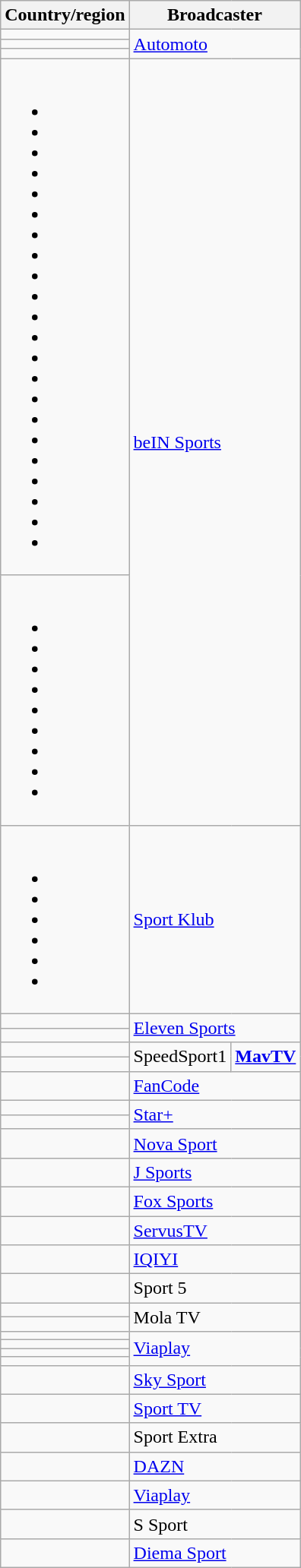<table class="wikitable">
<tr>
<th>Country/region</th>
<th colspan="2">Broadcaster</th>
</tr>
<tr>
<td></td>
<td colspan="2" rowspan="3"><a href='#'>Automoto</a></td>
</tr>
<tr>
<td></td>
</tr>
<tr>
<td></td>
</tr>
<tr>
<td><br><ul><li></li><li></li><li></li><li></li><li></li><li></li><li></li><li></li><li></li><li></li><li></li><li></li><li></li><li></li><li></li><li></li><li></li><li></li><li></li><li></li><li></li><li></li></ul></td>
<td colspan="2" rowspan="2"><a href='#'>beIN Sports</a></td>
</tr>
<tr>
<td><br><ul><li></li><li></li><li><strong></strong></li><li></li><li></li><li><strong></strong></li><li></li><li></li><li><strong></strong></li></ul></td>
</tr>
<tr>
<td><br><ul><li></li><li></li><li></li><li></li><li></li><li></li></ul></td>
<td colspan="2"><a href='#'>Sport Klub</a></td>
</tr>
<tr>
<td></td>
<td colspan="2" rowspan="2"><a href='#'>Eleven Sports</a></td>
</tr>
<tr>
<td></td>
</tr>
<tr>
<td></td>
<td rowspan="2">SpeedSport1</td>
<td rowspan="2"><strong><a href='#'>MavTV</a></strong></td>
</tr>
<tr>
<td></td>
</tr>
<tr>
<td></td>
<td colspan="2"><a href='#'>FanCode</a></td>
</tr>
<tr>
<td></td>
<td colspan="2" rowspan="2"><a href='#'>Star+</a></td>
</tr>
<tr>
<td></td>
</tr>
<tr>
<td></td>
<td colspan="2"><a href='#'>Nova Sport</a></td>
</tr>
<tr>
<td></td>
<td colspan="2"><a href='#'>J Sports</a></td>
</tr>
<tr>
<td></td>
<td colspan="2"><a href='#'>Fox Sports</a></td>
</tr>
<tr>
<td></td>
<td colspan="2"><a href='#'>ServusTV</a></td>
</tr>
<tr>
<td></td>
<td colspan="2"><a href='#'>IQIYI</a></td>
</tr>
<tr>
<td></td>
<td colspan="2">Sport 5</td>
</tr>
<tr>
<td></td>
<td colspan="2" rowspan="2">Mola TV</td>
</tr>
<tr>
<td></td>
</tr>
<tr>
<td></td>
<td colspan="2" rowspan="4"><a href='#'>Viaplay</a></td>
</tr>
<tr>
<td></td>
</tr>
<tr>
<td></td>
</tr>
<tr>
<td></td>
</tr>
<tr>
<td></td>
<td colspan="2"><a href='#'>Sky Sport</a></td>
</tr>
<tr>
<td></td>
<td colspan="2"><a href='#'>Sport TV</a></td>
</tr>
<tr>
<td></td>
<td colspan="2">Sport Extra</td>
</tr>
<tr>
<td></td>
<td colspan="2"><a href='#'>DAZN</a></td>
</tr>
<tr>
<td></td>
<td colspan="2"><a href='#'>Viaplay</a></td>
</tr>
<tr>
<td></td>
<td colspan="2">S Sport</td>
</tr>
<tr>
<td></td>
<td colspan="2"><a href='#'>Diema Sport</a></td>
</tr>
</table>
